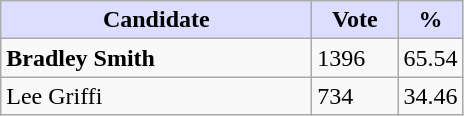<table class="wikitable">
<tr>
<th style="background:#ddf; width:200px;">Candidate</th>
<th style="background:#ddf; width:50px;">Vote</th>
<th style="background:#ddf; width:30px;">%</th>
</tr>
<tr>
<td><strong>Bradley Smith</strong></td>
<td>1396</td>
<td>65.54</td>
</tr>
<tr>
<td>Lee Griffi</td>
<td>734</td>
<td>34.46</td>
</tr>
</table>
